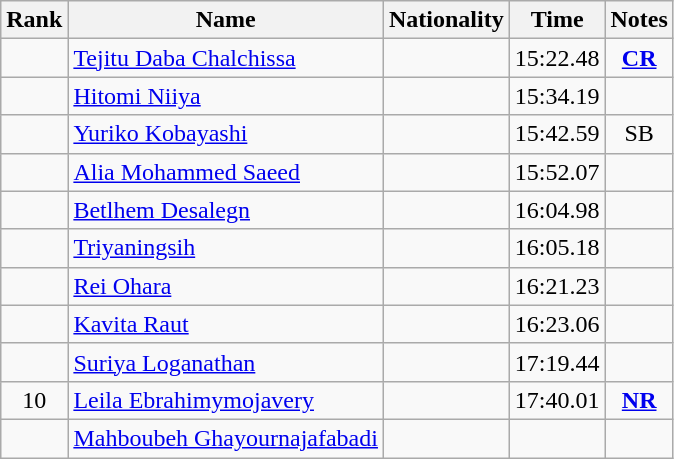<table class="wikitable sortable" style="text-align:center">
<tr>
<th>Rank</th>
<th>Name</th>
<th>Nationality</th>
<th>Time</th>
<th>Notes</th>
</tr>
<tr>
<td></td>
<td align=left><a href='#'>Tejitu Daba Chalchissa</a></td>
<td align=left></td>
<td>15:22.48</td>
<td><strong><a href='#'>CR</a></strong></td>
</tr>
<tr>
<td></td>
<td align=left><a href='#'>Hitomi Niiya</a></td>
<td align=left></td>
<td>15:34.19</td>
<td></td>
</tr>
<tr>
<td></td>
<td align=left><a href='#'>Yuriko Kobayashi</a></td>
<td align=left></td>
<td>15:42.59</td>
<td>SB</td>
</tr>
<tr>
<td></td>
<td align=left><a href='#'>Alia Mohammed Saeed</a></td>
<td align=left></td>
<td>15:52.07</td>
<td></td>
</tr>
<tr>
<td></td>
<td align=left><a href='#'>Betlhem Desalegn</a></td>
<td align=left></td>
<td>16:04.98</td>
<td></td>
</tr>
<tr>
<td></td>
<td align=left><a href='#'>Triyaningsih</a></td>
<td align=left></td>
<td>16:05.18</td>
<td></td>
</tr>
<tr>
<td></td>
<td align=left><a href='#'>Rei Ohara</a></td>
<td align=left></td>
<td>16:21.23</td>
<td></td>
</tr>
<tr>
<td></td>
<td align=left><a href='#'>Kavita Raut</a></td>
<td align=left></td>
<td>16:23.06</td>
<td></td>
</tr>
<tr>
<td></td>
<td align=left><a href='#'>Suriya Loganathan</a></td>
<td align=left></td>
<td>17:19.44</td>
<td></td>
</tr>
<tr>
<td>10</td>
<td align=left><a href='#'>Leila Ebrahimymojavery</a></td>
<td align=left></td>
<td>17:40.01</td>
<td><strong><a href='#'>NR</a></strong></td>
</tr>
<tr>
<td></td>
<td align=left><a href='#'>Mahboubeh Ghayournajafabadi</a></td>
<td align=left></td>
<td></td>
<td></td>
</tr>
</table>
